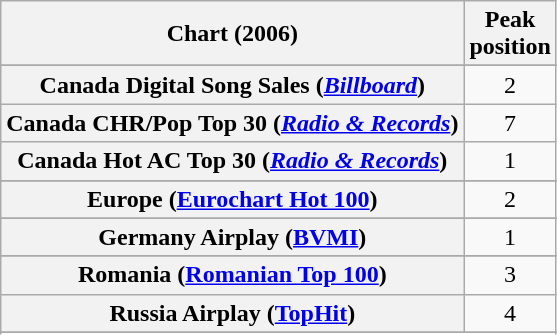<table class="wikitable sortable plainrowheaders" style="text-align:center">
<tr>
<th>Chart (2006)</th>
<th>Peak<br>position</th>
</tr>
<tr>
</tr>
<tr>
</tr>
<tr>
</tr>
<tr>
</tr>
<tr>
<th scope="row">Canada Digital Song Sales (<em><a href='#'>Billboard</a></em>)</th>
<td>2</td>
</tr>
<tr>
<th scope="row">Canada CHR/Pop Top 30 (<em><a href='#'>Radio & Records</a></em>)</th>
<td>7</td>
</tr>
<tr>
<th scope="row">Canada Hot AC Top 30 (<em><a href='#'>Radio & Records</a></em>)</th>
<td>1</td>
</tr>
<tr>
</tr>
<tr>
</tr>
<tr>
<th scope="row">Europe (<a href='#'>Eurochart Hot 100</a>)</th>
<td>2</td>
</tr>
<tr>
</tr>
<tr>
</tr>
<tr>
</tr>
<tr>
<th scope="row">Germany Airplay (<a href='#'>BVMI</a>)</th>
<td>1</td>
</tr>
<tr>
</tr>
<tr>
</tr>
<tr>
</tr>
<tr>
</tr>
<tr>
</tr>
<tr>
</tr>
<tr>
</tr>
<tr>
<th scope="row">Romania (<a href='#'>Romanian Top 100</a>)</th>
<td>3</td>
</tr>
<tr>
<th scope="row">Russia Airplay (<a href='#'>TopHit</a>)</th>
<td>4</td>
</tr>
<tr>
</tr>
<tr>
</tr>
<tr>
</tr>
<tr>
</tr>
<tr>
</tr>
<tr>
</tr>
<tr>
</tr>
<tr>
</tr>
<tr>
</tr>
</table>
